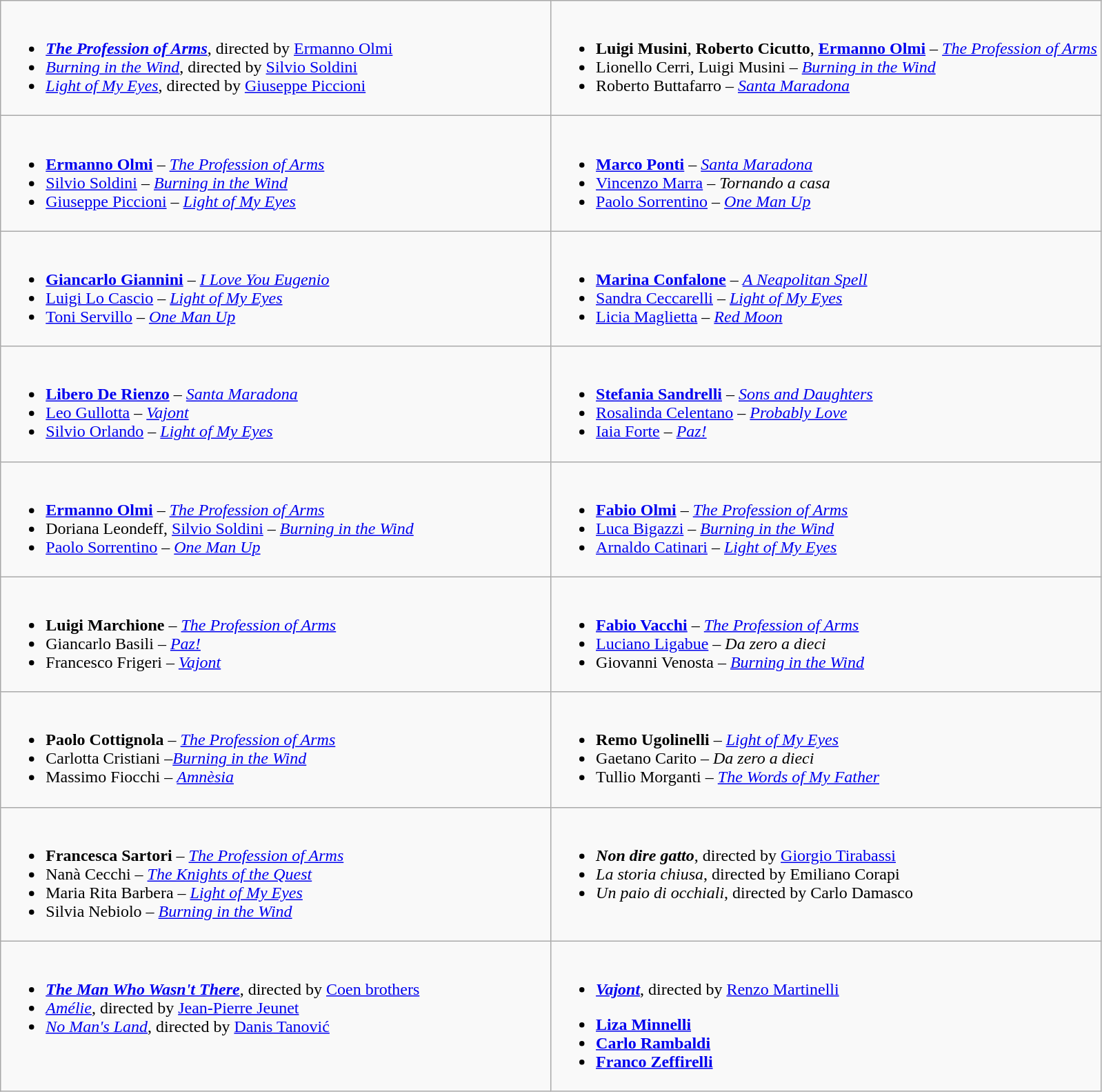<table class="wikitable" role="presentation">
<tr>
<td style="vertical-align:top; width:50%;"><br><ul><li><strong><em><a href='#'>The Profession of Arms</a></em></strong>, directed by <a href='#'>Ermanno Olmi</a></li><li><em><a href='#'>Burning in the Wind</a></em>, directed by <a href='#'>Silvio Soldini</a></li><li><em><a href='#'>Light of My Eyes</a></em>, directed by <a href='#'>Giuseppe Piccioni</a></li></ul></td>
<td style="vertical-align:top; width:50%;"><br><ul><li><strong>Luigi Musini</strong>, <strong>Roberto Cicutto</strong>, <strong><a href='#'>Ermanno Olmi</a></strong> – <em><a href='#'>The Profession of Arms</a></em></li><li>Lionello Cerri, Luigi Musini – <em><a href='#'>Burning in the Wind</a></em></li><li>Roberto Buttafarro – <em><a href='#'>Santa Maradona</a></em></li></ul></td>
</tr>
<tr>
<td style="vertical-align:top; width:50%;"><br><ul><li><strong><a href='#'>Ermanno Olmi</a></strong> – <em><a href='#'>The Profession of Arms</a></em></li><li><a href='#'>Silvio Soldini</a> – <em><a href='#'>Burning in the Wind</a></em></li><li><a href='#'>Giuseppe Piccioni</a> – <em><a href='#'>Light of My Eyes</a></em></li></ul></td>
<td style="vertical-align:top; width:50%;"><br><ul><li><strong><a href='#'>Marco Ponti</a></strong> – <em><a href='#'>Santa Maradona</a></em></li><li><a href='#'>Vincenzo Marra</a> – <em>Tornando a casa</em></li><li><a href='#'>Paolo Sorrentino</a> – <em><a href='#'>One Man Up</a></em></li></ul></td>
</tr>
<tr>
<td style="vertical-align:top; width:50%;"><br><ul><li><strong><a href='#'>Giancarlo Giannini</a></strong> – <em><a href='#'>I Love You Eugenio</a></em></li><li><a href='#'>Luigi Lo Cascio</a> – <em><a href='#'>Light of My Eyes</a></em></li><li><a href='#'>Toni Servillo</a> – <em><a href='#'>One Man Up</a></em></li></ul></td>
<td style="vertical-align:top; width:50%;"><br><ul><li><strong><a href='#'>Marina Confalone</a></strong> – <em><a href='#'>A Neapolitan Spell</a></em></li><li><a href='#'>Sandra Ceccarelli</a> – <em><a href='#'>Light of My Eyes</a></em></li><li><a href='#'>Licia Maglietta</a> – <em><a href='#'>Red Moon</a></em></li></ul></td>
</tr>
<tr>
<td style="vertical-align:top; width:50%;"><br><ul><li><strong><a href='#'>Libero De Rienzo</a></strong> – <em><a href='#'>Santa Maradona</a></em></li><li><a href='#'>Leo Gullotta</a> – <em><a href='#'>Vajont</a></em></li><li><a href='#'>Silvio Orlando</a> – <em><a href='#'>Light of My Eyes</a></em></li></ul></td>
<td style="vertical-align:top; width:50%;"><br><ul><li><strong><a href='#'>Stefania Sandrelli</a></strong> – <em><a href='#'>Sons and Daughters</a></em></li><li><a href='#'>Rosalinda Celentano</a> – <em><a href='#'>Probably Love</a></em></li><li><a href='#'>Iaia Forte</a> – <em><a href='#'>Paz!</a></em></li></ul></td>
</tr>
<tr>
<td style="vertical-align:top; width:50%;"><br><ul><li><strong><a href='#'>Ermanno Olmi</a></strong> – <em><a href='#'>The Profession of Arms</a></em></li><li>Doriana Leondeff, <a href='#'>Silvio Soldini</a> – <em><a href='#'>Burning in the Wind</a></em></li><li><a href='#'>Paolo Sorrentino</a> – <em><a href='#'>One Man Up</a></em></li></ul></td>
<td style="vertical-align:top; width:50%;"><br><ul><li><strong><a href='#'>Fabio Olmi</a></strong> – <em><a href='#'>The Profession of Arms</a></em></li><li><a href='#'>Luca Bigazzi</a> – <em><a href='#'>Burning in the Wind</a></em></li><li><a href='#'>Arnaldo Catinari</a> – <em><a href='#'>Light of My Eyes</a></em></li></ul></td>
</tr>
<tr>
<td style="vertical-align:top; width:50%;"><br><ul><li><strong>Luigi Marchione</strong> – <em><a href='#'>The Profession of Arms</a></em></li><li>Giancarlo Basili – <em><a href='#'>Paz!</a></em></li><li>Francesco Frigeri – <em><a href='#'>Vajont</a></em></li></ul></td>
<td style="vertical-align:top; width:50%;"><br><ul><li><strong><a href='#'>Fabio Vacchi</a></strong> – <em><a href='#'>The Profession of Arms</a></em></li><li><a href='#'>Luciano Ligabue</a> – <em>Da zero a dieci</em></li><li>Giovanni Venosta – <em><a href='#'>Burning in the Wind</a></em></li></ul></td>
</tr>
<tr>
<td style="vertical-align:top; width:50%;"><br><ul><li><strong>Paolo Cottignola</strong> – <em><a href='#'>The Profession of Arms</a></em></li><li>Carlotta Cristiani –<em><a href='#'>Burning in the Wind</a></em></li><li>Massimo Fiocchi – <em><a href='#'>Amnèsia</a></em></li></ul></td>
<td style="vertical-align:top; width:50%;"><br><ul><li><strong>Remo Ugolinelli</strong> – <em><a href='#'>Light of My Eyes</a></em></li><li>Gaetano Carito – <em>Da zero a dieci</em></li><li>Tullio Morganti – <em><a href='#'>The Words of My Father</a></em></li></ul></td>
</tr>
<tr>
<td style="vertical-align:top; width:50%;"><br><ul><li><strong>Francesca Sartori</strong> – <em><a href='#'>The Profession of Arms</a></em></li><li>Nanà Cecchi – <em><a href='#'>The Knights of the Quest</a></em></li><li>Maria Rita Barbera – <em><a href='#'>Light of My Eyes</a></em></li><li>Silvia Nebiolo – <em><a href='#'>Burning in the Wind</a></em></li></ul></td>
<td style="vertical-align:top; width:50%;"><br><ul><li><strong><em>Non dire gatto</em></strong>, directed by <a href='#'>Giorgio Tirabassi</a></li><li><em>La storia chiusa</em>, directed by Emiliano Corapi</li><li><em>Un paio di occhiali</em>, directed by Carlo Damasco</li></ul></td>
</tr>
<tr>
<td style="vertical-align:top; width:50%;"><br><ul><li><strong><em><a href='#'>The Man Who Wasn't There</a></em></strong>, directed by <a href='#'>Coen brothers</a></li><li><em><a href='#'>Amélie</a></em>, directed by <a href='#'>Jean-Pierre Jeunet</a></li><li><em><a href='#'>No Man's Land</a></em>, directed by <a href='#'>Danis Tanović</a></li></ul></td>
<td style="vertical-align:top; width:50%;"><br><ul><li><strong><em><a href='#'>Vajont</a></em></strong>, directed by <a href='#'>Renzo Martinelli</a></li></ul>
<ul><li><strong><a href='#'>Liza Minnelli</a></strong></li><li><strong><a href='#'>Carlo Rambaldi</a></strong></li><li><strong><a href='#'>Franco Zeffirelli</a></strong></li></ul></td>
</tr>
</table>
